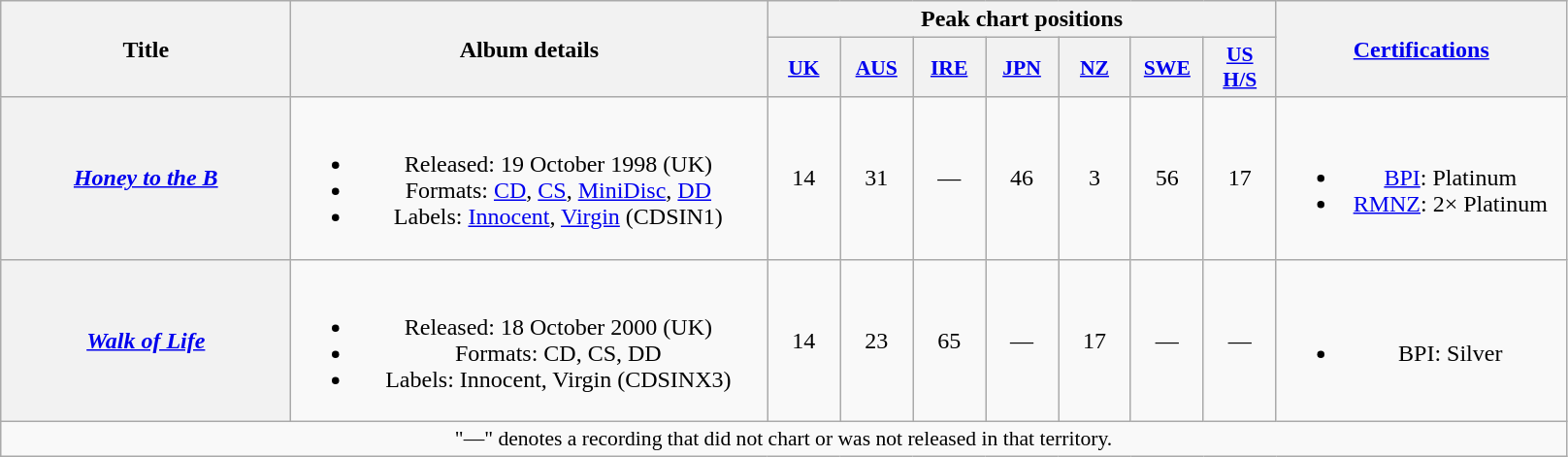<table class="wikitable plainrowheaders" style="text-align:center;">
<tr>
<th scope="col" rowspan="2" style="width:12em;">Title</th>
<th scope="col" rowspan="2" style="width:20em;">Album details</th>
<th scope="col" colspan="7">Peak chart positions</th>
<th scope="col" rowspan="2" style="width:12em;"><a href='#'>Certifications</a></th>
</tr>
<tr>
<th scope="col" style="width:3em;font-size:90%;"><a href='#'>UK</a><br></th>
<th scope="col" style="width:3em;font-size:90%;"><a href='#'>AUS</a><br></th>
<th scope="col" style="width:3em;font-size:90%;"><a href='#'>IRE</a><br></th>
<th scope="col" style="width:3em;font-size:90%;"><a href='#'>JPN</a><br></th>
<th scope="col" style="width:3em;font-size:90%;"><a href='#'>NZ</a><br></th>
<th scope="col" style="width:3em;font-size:90%;"><a href='#'>SWE</a><br></th>
<th scope="col" style="width:3em;font-size:90%;"><a href='#'>US H/S</a><br></th>
</tr>
<tr>
<th scope="row"><em><a href='#'>Honey to the B</a></em></th>
<td><br><ul><li>Released: 19 October 1998 <span>(UK)</span></li><li>Formats: <a href='#'>CD</a>, <a href='#'>CS</a>, <a href='#'>MiniDisc</a>, <a href='#'>DD</a></li><li>Labels: <a href='#'>Innocent</a>, <a href='#'>Virgin</a> <span>(CDSIN1)</span></li></ul></td>
<td>14</td>
<td>31</td>
<td>—</td>
<td>46</td>
<td>3</td>
<td>56</td>
<td>17</td>
<td><br><ul><li><a href='#'>BPI</a>: Platinum</li><li><a href='#'>RMNZ</a>: 2× Platinum</li></ul></td>
</tr>
<tr>
<th scope="row"><em><a href='#'>Walk of Life</a></em></th>
<td><br><ul><li>Released: 18 October 2000 <span>(UK)</span></li><li>Formats: CD, CS, DD</li><li>Labels: Innocent, Virgin <span>(CDSINX3)</span></li></ul></td>
<td>14</td>
<td>23</td>
<td>65</td>
<td>—</td>
<td>17</td>
<td>—</td>
<td>—</td>
<td><br><ul><li>BPI: Silver</li></ul></td>
</tr>
<tr>
<td colspan="14" style="font-size:90%">"—" denotes a recording that did not chart or was not released in that territory.</td>
</tr>
</table>
